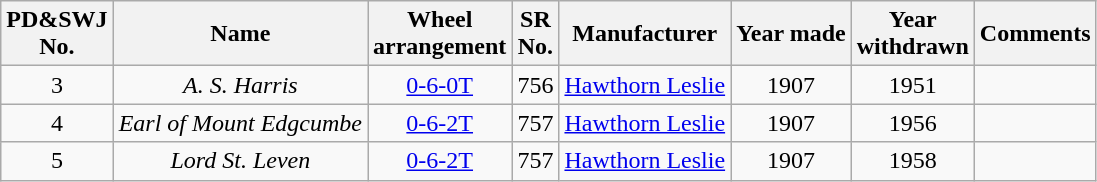<table class="wikitable" style="text-align:center">
<tr>
<th>PD&SWJ<br>No.</th>
<th>Name</th>
<th>Wheel<br>arrangement</th>
<th>SR<br>No.</th>
<th>Manufacturer</th>
<th>Year made</th>
<th>Year<br>withdrawn</th>
<th>Comments</th>
</tr>
<tr>
<td>3</td>
<td><em>A. S. Harris</em></td>
<td><a href='#'>0-6-0T</a></td>
<td>756</td>
<td><a href='#'>Hawthorn Leslie</a></td>
<td>1907</td>
<td>1951</td>
<td></td>
</tr>
<tr>
<td>4</td>
<td><em>Earl of Mount Edgcumbe</em></td>
<td><a href='#'>0-6-2T</a></td>
<td>757</td>
<td><a href='#'>Hawthorn Leslie</a></td>
<td>1907</td>
<td>1956</td>
<td></td>
</tr>
<tr>
<td>5</td>
<td><em>Lord St. Leven</em></td>
<td><a href='#'>0-6-2T</a></td>
<td>757</td>
<td><a href='#'>Hawthorn Leslie</a></td>
<td>1907</td>
<td>1958</td>
<td></td>
</tr>
</table>
